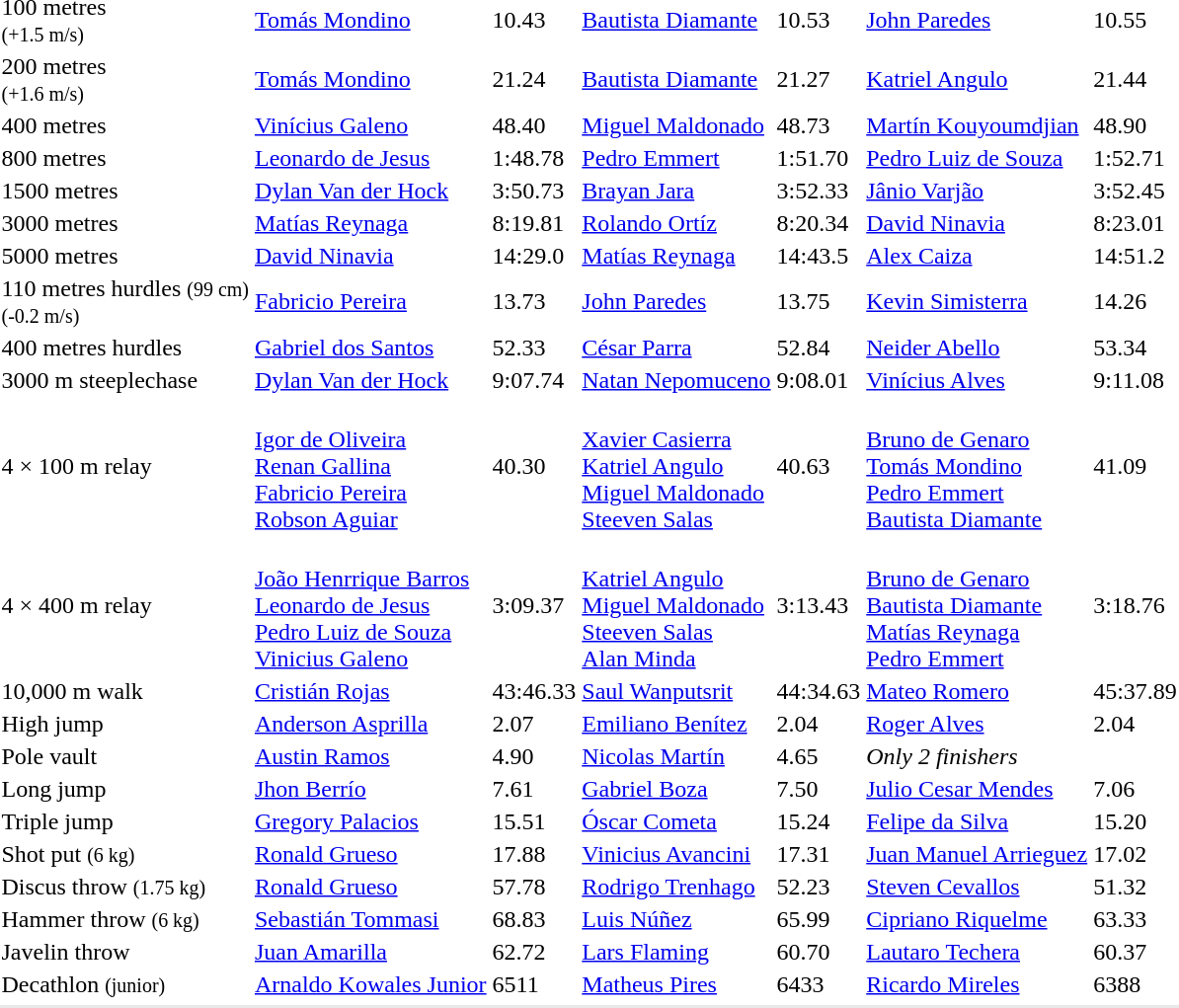<table>
<tr>
<td>100 metres<br><small>(+1.5 m/s)</small></td>
<td><a href='#'>Tomás Mondino</a><br></td>
<td>10.43</td>
<td><a href='#'>Bautista Diamante</a><br></td>
<td>10.53</td>
<td><a href='#'>John Paredes</a><br></td>
<td>10.55</td>
</tr>
<tr>
<td>200 metres<br><small>(+1.6 m/s)</small></td>
<td><a href='#'>Tomás Mondino</a><br></td>
<td>21.24</td>
<td><a href='#'>Bautista Diamante</a><br></td>
<td>21.27</td>
<td><a href='#'>Katriel Angulo</a><br></td>
<td>21.44</td>
</tr>
<tr>
<td>400 metres</td>
<td><a href='#'>Vinícius Galeno</a><br></td>
<td>48.40</td>
<td><a href='#'>Miguel Maldonado</a><br></td>
<td>48.73</td>
<td><a href='#'>Martín Kouyoumdjian</a><br></td>
<td>48.90</td>
</tr>
<tr>
<td>800 metres</td>
<td><a href='#'>Leonardo de Jesus</a><br></td>
<td>1:48.78</td>
<td><a href='#'>Pedro Emmert</a><br></td>
<td>1:51.70</td>
<td><a href='#'>Pedro Luiz de Souza</a><br></td>
<td>1:52.71</td>
</tr>
<tr>
<td>1500 metres</td>
<td><a href='#'>Dylan Van der Hock</a><br></td>
<td>3:50.73</td>
<td><a href='#'>Brayan Jara</a><br></td>
<td>3:52.33</td>
<td><a href='#'>Jânio Varjão</a><br></td>
<td>3:52.45</td>
</tr>
<tr>
<td>3000 metres</td>
<td><a href='#'>Matías Reynaga</a><br></td>
<td>8:19.81 </td>
<td><a href='#'>Rolando Ortíz</a><br></td>
<td>8:20.34</td>
<td><a href='#'>David Ninavia</a><br></td>
<td>8:23.01</td>
</tr>
<tr>
<td>5000 metres</td>
<td><a href='#'>David Ninavia</a><br></td>
<td>14:29.0</td>
<td><a href='#'>Matías Reynaga</a><br></td>
<td>14:43.5</td>
<td><a href='#'>Alex Caiza</a><br></td>
<td>14:51.2</td>
</tr>
<tr>
<td>110 metres hurdles <small>(99 cm)<br>(-0.2 m/s)</small></td>
<td><a href='#'>Fabricio Pereira</a><br></td>
<td>13.73</td>
<td><a href='#'>John Paredes</a><br></td>
<td>13.75</td>
<td><a href='#'>Kevin Simisterra</a><br></td>
<td>14.26</td>
</tr>
<tr>
<td>400 metres hurdles</td>
<td><a href='#'>Gabriel dos Santos</a><br></td>
<td>52.33</td>
<td><a href='#'>César Parra</a><br></td>
<td>52.84</td>
<td><a href='#'>Neider Abello</a><br></td>
<td>53.34</td>
</tr>
<tr>
<td>3000 m steeplechase</td>
<td><a href='#'>Dylan Van der Hock</a><br></td>
<td>9:07.74</td>
<td><a href='#'>Natan Nepomuceno</a><br></td>
<td>9:08.01</td>
<td><a href='#'>Vinícius Alves</a><br></td>
<td>9:11.08</td>
</tr>
<tr>
<td>4 × 100 m relay</td>
<td><br><a href='#'>Igor de Oliveira</a><br><a href='#'>Renan Gallina</a><br><a href='#'>Fabricio Pereira</a><br><a href='#'>Robson Aguiar</a></td>
<td>40.30</td>
<td><br><a href='#'>Xavier Casierra</a><br><a href='#'>Katriel Angulo</a><br><a href='#'>Miguel Maldonado</a><br><a href='#'>Steeven Salas</a></td>
<td>40.63</td>
<td><br><a href='#'>Bruno de Genaro</a><br><a href='#'>Tomás Mondino</a><br><a href='#'>Pedro Emmert</a><br><a href='#'>Bautista Diamante</a></td>
<td>41.09</td>
</tr>
<tr>
<td>4 × 400 m relay</td>
<td><br><a href='#'>João Henrrique Barros</a><br><a href='#'>Leonardo de Jesus</a><br><a href='#'>Pedro Luiz de Souza</a><br><a href='#'>Vinicius Galeno</a></td>
<td>3:09.37</td>
<td><br><a href='#'>Katriel Angulo</a><br><a href='#'>Miguel Maldonado</a><br><a href='#'>Steeven Salas</a><br><a href='#'>Alan Minda</a></td>
<td>3:13.43</td>
<td><br><a href='#'>Bruno de Genaro</a><br><a href='#'>Bautista Diamante</a><br><a href='#'>Matías Reynaga</a><br><a href='#'>Pedro Emmert</a></td>
<td>3:18.76</td>
</tr>
<tr>
<td>10,000 m walk</td>
<td><a href='#'>Cristián Rojas</a><br></td>
<td>43:46.33</td>
<td><a href='#'>Saul Wanputsrit</a><br></td>
<td>44:34.63</td>
<td><a href='#'>Mateo Romero</a><br></td>
<td>45:37.89</td>
</tr>
<tr>
<td>High jump</td>
<td><a href='#'>Anderson Asprilla</a><br></td>
<td>2.07</td>
<td><a href='#'>Emiliano Benítez</a><br></td>
<td>2.04</td>
<td><a href='#'>Roger Alves</a><br></td>
<td>2.04</td>
</tr>
<tr>
<td>Pole vault</td>
<td><a href='#'>Austin Ramos</a><br></td>
<td>4.90</td>
<td><a href='#'>Nicolas Martín</a><br></td>
<td>4.65</td>
<td><em>Only 2 finishers</em></td>
<td></td>
</tr>
<tr>
<td>Long jump</td>
<td><a href='#'>Jhon Berrío</a><br></td>
<td>7.61</td>
<td><a href='#'>Gabriel Boza</a><br></td>
<td>7.50</td>
<td><a href='#'>Julio Cesar Mendes</a><br></td>
<td>7.06</td>
</tr>
<tr>
<td>Triple jump</td>
<td><a href='#'>Gregory Palacios</a><br></td>
<td>15.51</td>
<td><a href='#'>Óscar Cometa</a><br></td>
<td>15.24</td>
<td><a href='#'>Felipe da Silva</a><br></td>
<td>15.20</td>
</tr>
<tr>
<td>Shot put <small>(6 kg)</small></td>
<td><a href='#'>Ronald Grueso</a><br></td>
<td>17.88</td>
<td><a href='#'>Vinicius Avancini</a><br></td>
<td>17.31</td>
<td><a href='#'>Juan Manuel Arrieguez</a><br></td>
<td>17.02</td>
</tr>
<tr>
<td>Discus throw <small>(1.75 kg)</small></td>
<td><a href='#'>Ronald Grueso</a><br></td>
<td>57.78</td>
<td><a href='#'>Rodrigo Trenhago</a><br></td>
<td>52.23</td>
<td><a href='#'>Steven Cevallos</a><br></td>
<td>51.32</td>
</tr>
<tr>
<td>Hammer throw <small>(6 kg)</small></td>
<td><a href='#'>Sebastián Tommasi</a><br></td>
<td>68.83</td>
<td><a href='#'>Luis Núñez</a><br></td>
<td>65.99</td>
<td><a href='#'>Cipriano Riquelme</a><br></td>
<td>63.33</td>
</tr>
<tr>
<td>Javelin throw</td>
<td><a href='#'>Juan Amarilla</a><br></td>
<td>62.72</td>
<td><a href='#'>Lars Flaming</a><br></td>
<td>60.70</td>
<td><a href='#'>Lautaro Techera</a><br></td>
<td>60.37</td>
</tr>
<tr>
<td>Decathlon <small>(junior)</small></td>
<td><a href='#'>Arnaldo Kowales Junior</a><br></td>
<td>6511</td>
<td><a href='#'>Matheus Pires</a><br></td>
<td>6433</td>
<td><a href='#'>Ricardo Mireles</a><br></td>
<td>6388</td>
</tr>
<tr>
</tr>
<tr bgcolor= e8e8e8>
<td colspan=7></td>
</tr>
</table>
